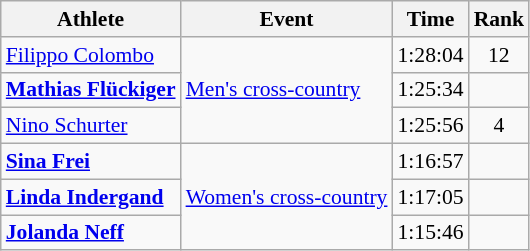<table class=wikitable style=font-size:90%;text-align:center>
<tr>
<th>Athlete</th>
<th>Event</th>
<th>Time</th>
<th>Rank</th>
</tr>
<tr>
<td align=left><a href='#'>Filippo Colombo</a></td>
<td align=left rowspan=3><a href='#'>Men's cross-country</a></td>
<td>1:28:04</td>
<td>12</td>
</tr>
<tr>
<td align=left><strong><a href='#'>Mathias Flückiger</a></strong></td>
<td>1:25:34</td>
<td></td>
</tr>
<tr>
<td align=left><a href='#'>Nino Schurter</a></td>
<td>1:25:56</td>
<td>4</td>
</tr>
<tr>
<td align=left><strong><a href='#'>Sina Frei</a></strong></td>
<td align=left rowspan=3><a href='#'>Women's cross-country</a></td>
<td>1:16:57</td>
<td></td>
</tr>
<tr>
<td align=left><strong><a href='#'>Linda Indergand</a></strong></td>
<td>1:17:05</td>
<td></td>
</tr>
<tr>
<td align=left><strong><a href='#'>Jolanda Neff</a></strong></td>
<td>1:15:46</td>
<td></td>
</tr>
</table>
